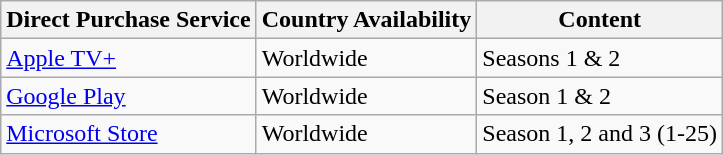<table class="wikitable">
<tr>
<th>Direct Purchase Service</th>
<th>Country Availability</th>
<th>Content</th>
</tr>
<tr>
<td><a href='#'>Apple TV+</a></td>
<td>Worldwide</td>
<td>Seasons 1 & 2</td>
</tr>
<tr>
<td><a href='#'>Google Play</a></td>
<td>Worldwide</td>
<td>Season 1 & 2</td>
</tr>
<tr>
<td><a href='#'>Microsoft Store</a></td>
<td>Worldwide</td>
<td>Season 1, 2 and 3 (1-25)</td>
</tr>
</table>
